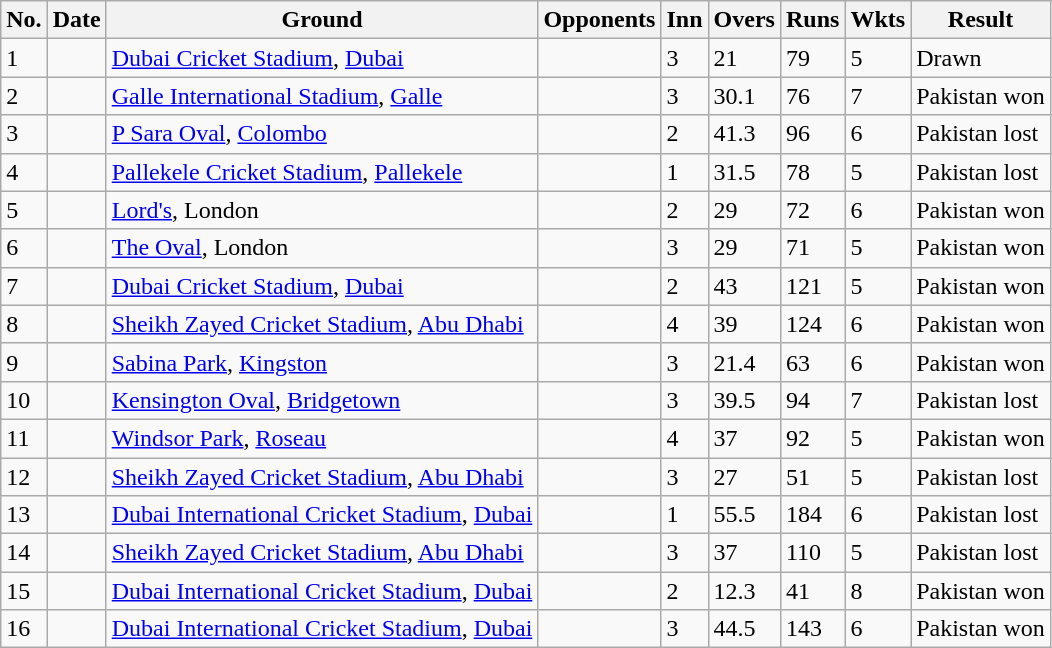<table class="wikitable sortable">
<tr>
<th>No.</th>
<th>Date</th>
<th>Ground</th>
<th>Opponents</th>
<th>Inn</th>
<th>Overs</th>
<th>Runs</th>
<th>Wkts</th>
<th>Result</th>
</tr>
<tr>
<td>1</td>
<td></td>
<td><a href='#'>Dubai Cricket Stadium</a>, <a href='#'>Dubai</a></td>
<td></td>
<td>3</td>
<td>21</td>
<td>79</td>
<td>5</td>
<td>Drawn</td>
</tr>
<tr>
<td>2</td>
<td></td>
<td><a href='#'>Galle International Stadium</a>, <a href='#'>Galle</a></td>
<td></td>
<td>3</td>
<td>30.1</td>
<td>76</td>
<td>7</td>
<td>Pakistan won</td>
</tr>
<tr>
<td>3</td>
<td></td>
<td><a href='#'>P Sara Oval</a>, <a href='#'>Colombo</a></td>
<td></td>
<td>2</td>
<td>41.3</td>
<td>96</td>
<td>6</td>
<td>Pakistan lost</td>
</tr>
<tr>
<td>4</td>
<td></td>
<td><a href='#'>Pallekele Cricket Stadium</a>, <a href='#'>Pallekele</a></td>
<td></td>
<td>1</td>
<td>31.5</td>
<td>78</td>
<td>5</td>
<td>Pakistan lost</td>
</tr>
<tr>
<td>5</td>
<td></td>
<td><a href='#'>Lord's</a>, London</td>
<td></td>
<td>2</td>
<td>29</td>
<td>72</td>
<td>6</td>
<td>Pakistan won</td>
</tr>
<tr>
<td>6</td>
<td></td>
<td><a href='#'>The Oval</a>, London</td>
<td></td>
<td>3</td>
<td>29</td>
<td>71</td>
<td>5</td>
<td>Pakistan won</td>
</tr>
<tr>
<td>7</td>
<td></td>
<td><a href='#'>Dubai Cricket Stadium</a>, <a href='#'>Dubai</a></td>
<td></td>
<td>2</td>
<td>43</td>
<td>121</td>
<td>5</td>
<td>Pakistan won</td>
</tr>
<tr>
<td>8</td>
<td></td>
<td><a href='#'>Sheikh Zayed Cricket Stadium</a>, <a href='#'>Abu Dhabi</a></td>
<td></td>
<td>4</td>
<td>39</td>
<td>124</td>
<td>6</td>
<td>Pakistan won</td>
</tr>
<tr>
<td>9</td>
<td></td>
<td><a href='#'>Sabina Park</a>, <a href='#'>Kingston</a></td>
<td></td>
<td>3</td>
<td>21.4</td>
<td>63</td>
<td>6</td>
<td>Pakistan won</td>
</tr>
<tr>
<td>10</td>
<td></td>
<td><a href='#'>Kensington Oval</a>, <a href='#'>Bridgetown</a></td>
<td></td>
<td>3</td>
<td>39.5</td>
<td>94</td>
<td>7</td>
<td>Pakistan lost</td>
</tr>
<tr>
<td>11</td>
<td></td>
<td><a href='#'>Windsor Park</a>, <a href='#'>Roseau</a></td>
<td></td>
<td>4</td>
<td>37</td>
<td>92</td>
<td>5</td>
<td>Pakistan won</td>
</tr>
<tr>
<td>12</td>
<td></td>
<td><a href='#'>Sheikh Zayed Cricket Stadium</a>, <a href='#'>Abu Dhabi</a></td>
<td></td>
<td>3</td>
<td>27</td>
<td>51</td>
<td>5</td>
<td>Pakistan lost</td>
</tr>
<tr>
<td>13</td>
<td></td>
<td><a href='#'>Dubai International Cricket Stadium</a>, <a href='#'>Dubai</a></td>
<td></td>
<td>1</td>
<td>55.5</td>
<td>184</td>
<td>6</td>
<td>Pakistan lost</td>
</tr>
<tr>
<td>14</td>
<td></td>
<td><a href='#'>Sheikh Zayed Cricket Stadium</a>, <a href='#'>Abu Dhabi</a></td>
<td></td>
<td>3</td>
<td>37</td>
<td>110</td>
<td>5</td>
<td>Pakistan lost</td>
</tr>
<tr>
<td>15</td>
<td></td>
<td><a href='#'>Dubai International Cricket Stadium</a>, <a href='#'>Dubai</a></td>
<td></td>
<td>2</td>
<td>12.3</td>
<td>41</td>
<td>8</td>
<td>Pakistan won</td>
</tr>
<tr>
<td>16</td>
<td></td>
<td><a href='#'>Dubai International Cricket Stadium</a>, <a href='#'>Dubai</a></td>
<td></td>
<td>3</td>
<td>44.5</td>
<td>143</td>
<td>6</td>
<td>Pakistan won</td>
</tr>
</table>
